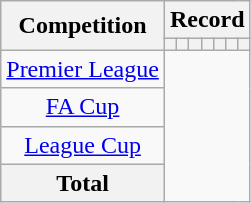<table class="wikitable" style="text-align: center">
<tr>
<th rowspan=2>Competition</th>
<th colspan=8>Record</th>
</tr>
<tr>
<th></th>
<th></th>
<th></th>
<th></th>
<th></th>
<th></th>
<th></th>
</tr>
<tr>
<td><a href='#'>Premier League</a><br></td>
</tr>
<tr>
<td><a href='#'>FA Cup</a><br></td>
</tr>
<tr>
<td><a href='#'>League Cup</a><br></td>
</tr>
<tr>
<th>Total<br></th>
</tr>
</table>
